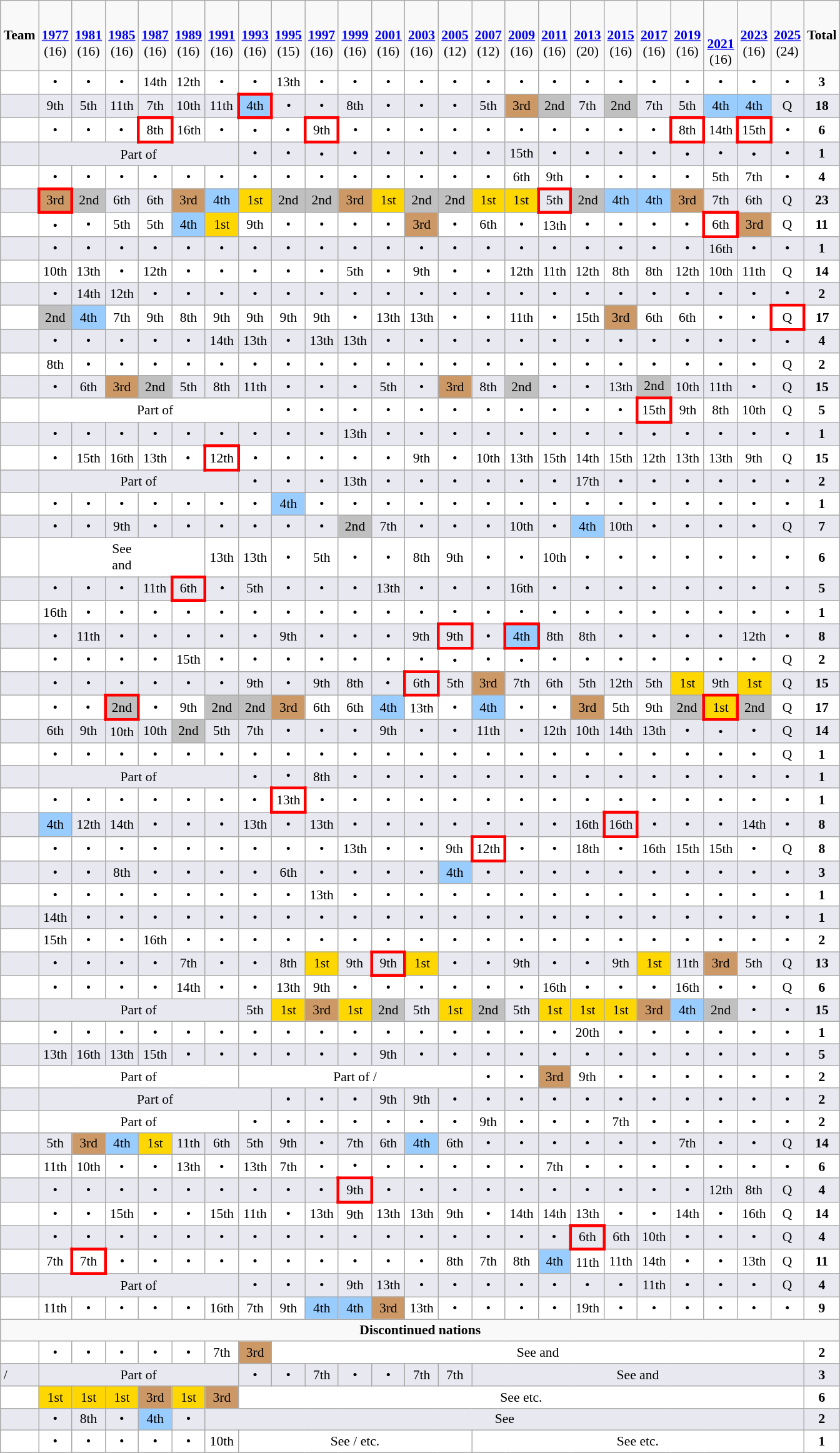<table class="wikitable shortable" style="text-align:center; font-size:90%">
<tr bgcolor=>
<td><strong>Team</strong></td>
<td><br><strong><a href='#'>1977</a></strong><br>(16)</td>
<td><br><strong><a href='#'>1981</a></strong><br>(16)</td>
<td><br><strong><a href='#'>1985</a></strong><br>(16)</td>
<td><br><strong><a href='#'>1987</a></strong><br>(16)</td>
<td><br><strong><a href='#'>1989</a></strong><br>(16)</td>
<td><br><strong><a href='#'>1991</a></strong><br>(16)</td>
<td><br><strong><a href='#'>1993</a></strong><br>(16)</td>
<td><br><strong><a href='#'>1995</a></strong><br>(15)</td>
<td><br><strong><a href='#'>1997</a></strong><br>(16)</td>
<td><br><strong><a href='#'>1999</a></strong><br>(16)</td>
<td><br><strong><a href='#'>2001</a></strong><br>(16)</td>
<td><br><strong><a href='#'>2003</a></strong><br>(16)</td>
<td><br><strong><a href='#'>2005</a></strong><br>(12)</td>
<td><br><strong><a href='#'>2007</a></strong><br>(12)</td>
<td><br><strong><a href='#'>2009</a></strong><br>(16)</td>
<td><br><strong><a href='#'>2011</a></strong><br>(16)</td>
<td><br><strong><a href='#'>2013</a></strong><br>(20)</td>
<td><br><strong><a href='#'>2015</a></strong><br>(16)</td>
<td><br><strong><a href='#'>2017</a></strong><br>(16)</td>
<td><br><strong><a href='#'>2019</a></strong><br>(16)</td>
<td><br><br><strong><a href='#'>2021</a></strong><br>(16)</td>
<td><br><strong><a href='#'>2023</a></strong><br>(16)</td>
<td><br><strong><a href='#'>2025</a></strong><br>(24)</td>
<td><strong>Total</strong></td>
</tr>
<tr bgcolor= #FFFFFF>
<td align=left></td>
<td>•</td>
<td>•</td>
<td>•</td>
<td>14th</td>
<td>12th</td>
<td>•</td>
<td>•</td>
<td>13th</td>
<td>•</td>
<td>•</td>
<td>•</td>
<td>•</td>
<td>•</td>
<td>•</td>
<td>•</td>
<td>•</td>
<td>•</td>
<td>•</td>
<td>•</td>
<td>•</td>
<td>•</td>
<td>•</td>
<td>•</td>
<td><strong>3</strong></td>
</tr>
<tr bgcolor= #E8E8F0>
<td align=left></td>
<td>9th</td>
<td>5th</td>
<td>11th</td>
<td>7th</td>
<td>10th</td>
<td>11th</td>
<td style="border:3px solid red" bgcolor=#9acdff>4th</td>
<td>•</td>
<td>•</td>
<td>8th</td>
<td>•</td>
<td>•</td>
<td>•</td>
<td>5th</td>
<td bgcolor=#CC9966>3rd</td>
<td bgcolor=silver>2nd</td>
<td>7th</td>
<td bgcolor=silver>2nd</td>
<td>7th</td>
<td>5th</td>
<td bgcolor=#9acdff>4th</td>
<td bgcolor=#9acdff>4th</td>
<td>Q</td>
<td><strong>18</strong></td>
</tr>
<tr bgcolor= #FFFFFF>
<td align=left></td>
<td>•</td>
<td>•</td>
<td>•</td>
<td style="border:3px solid red">8th</td>
<td>16th</td>
<td>•</td>
<td>•</td>
<td>•</td>
<td style="border:3px solid red">9th</td>
<td>•</td>
<td>•</td>
<td>•</td>
<td>•</td>
<td>•</td>
<td>•</td>
<td>•</td>
<td>•</td>
<td>•</td>
<td>•</td>
<td style="border:3px solid red">8th</td>
<td>14th</td>
<td style="border:3px solid red">15th</td>
<td>•</td>
<td><strong>6</strong></td>
</tr>
<tr bgcolor= #E8E8F0>
<td align=left></td>
<td colspan=6>Part of <em></em></td>
<td>•</td>
<td>•</td>
<td>•</td>
<td>•</td>
<td>•</td>
<td>•</td>
<td>•</td>
<td>•</td>
<td>15th</td>
<td>•</td>
<td>•</td>
<td>•</td>
<td>•</td>
<td>•</td>
<td>•</td>
<td>•</td>
<td>•</td>
<td><strong>1</strong></td>
</tr>
<tr bgcolor= #FFFFFF>
<td align=left></td>
<td>•</td>
<td>•</td>
<td>•</td>
<td>•</td>
<td>•</td>
<td>•</td>
<td>•</td>
<td>•</td>
<td>•</td>
<td>•</td>
<td>•</td>
<td>•</td>
<td>•</td>
<td>•</td>
<td>6th</td>
<td>9th</td>
<td>•</td>
<td>•</td>
<td>•</td>
<td>•</td>
<td>5th</td>
<td>7th</td>
<td>•</td>
<td><strong>4</strong></td>
</tr>
<tr bgcolor= #E8E8F0>
<td align=left></td>
<td style="border:3px solid red" bgcolor=#CC9966>3rd</td>
<td bgcolor=silver>2nd</td>
<td>6th</td>
<td>6th</td>
<td bgcolor=#CC9966>3rd</td>
<td bgcolor=#9acdff>4th</td>
<td bgcolor=gold>1st</td>
<td bgcolor=silver>2nd</td>
<td bgcolor=silver>2nd</td>
<td bgcolor=#CC9966>3rd</td>
<td bgcolor=gold>1st</td>
<td bgcolor=silver>2nd</td>
<td bgcolor=silver>2nd</td>
<td bgcolor=gold>1st</td>
<td bgcolor=gold>1st</td>
<td style="border:3px solid red">5th</td>
<td bgcolor=silver>2nd</td>
<td bgcolor=#9acdff>4th</td>
<td bgcolor=#9acdff>4th</td>
<td bgcolor=#CC9966>3rd</td>
<td>7th</td>
<td>6th</td>
<td>Q</td>
<td><strong>23</strong></td>
</tr>
<tr bgcolor= #FFFFFF>
<td align=left></td>
<td>•</td>
<td>•</td>
<td>5th</td>
<td>5th</td>
<td bgcolor=#9acdff>4th</td>
<td bgcolor=gold>1st</td>
<td>9th</td>
<td>•</td>
<td>•</td>
<td>•</td>
<td>•</td>
<td bgcolor=#CC9966>3rd</td>
<td>•</td>
<td>6th</td>
<td>•</td>
<td>13th</td>
<td>•</td>
<td>•</td>
<td>•</td>
<td>•</td>
<td style="border:3px solid red">6th</td>
<td bgcolor=#CC9966>3rd</td>
<td>Q</td>
<td><strong>11</strong></td>
</tr>
<tr bgcolor= #E8E8F0>
<td align=left></td>
<td>•</td>
<td>•</td>
<td>•</td>
<td>•</td>
<td>•</td>
<td>•</td>
<td>•</td>
<td>•</td>
<td>•</td>
<td>•</td>
<td>•</td>
<td>•</td>
<td>•</td>
<td>•</td>
<td>•</td>
<td>•</td>
<td>•</td>
<td>•</td>
<td>•</td>
<td>•</td>
<td>16th</td>
<td>•</td>
<td>•</td>
<td><strong>1</strong></td>
</tr>
<tr bgcolor= #FFFFFF>
<td align=left></td>
<td>10th</td>
<td>13th</td>
<td>•</td>
<td>12th</td>
<td>•</td>
<td>•</td>
<td>•</td>
<td>•</td>
<td>•</td>
<td>5th</td>
<td>•</td>
<td>9th</td>
<td>•</td>
<td>•</td>
<td>12th</td>
<td>11th</td>
<td>12th</td>
<td>8th</td>
<td>8th</td>
<td>12th</td>
<td>10th</td>
<td>11th</td>
<td>Q</td>
<td><strong>14</strong></td>
</tr>
<tr bgcolor= #E8E8F0>
<td align=left></td>
<td>•</td>
<td>14th</td>
<td>12th</td>
<td>•</td>
<td>•</td>
<td>•</td>
<td>•</td>
<td>•</td>
<td>•</td>
<td>•</td>
<td>•</td>
<td>•</td>
<td>•</td>
<td>•</td>
<td>•</td>
<td>•</td>
<td>•</td>
<td>•</td>
<td>•</td>
<td>•</td>
<td>•</td>
<td>•</td>
<td>•</td>
<td><strong>2</strong></td>
</tr>
<tr bgcolor= #FFFFFF>
<td align=left></td>
<td bgcolor=silver>2nd</td>
<td bgcolor=#9acdff>4th</td>
<td>7th</td>
<td>9th</td>
<td>8th</td>
<td>9th</td>
<td>9th</td>
<td>9th</td>
<td>9th</td>
<td>•</td>
<td>13th</td>
<td>13th</td>
<td>•</td>
<td>•</td>
<td>11th</td>
<td>•</td>
<td>15th</td>
<td bgcolor=#CC9966>3rd</td>
<td>6th</td>
<td>6th</td>
<td>•</td>
<td>•</td>
<td style="border:3px solid red">Q</td>
<td><strong>17</strong></td>
</tr>
<tr bgcolor= #E8E8F0>
<td align=left></td>
<td>•</td>
<td>•</td>
<td>•</td>
<td>•</td>
<td>•</td>
<td>14th</td>
<td>13th</td>
<td>•</td>
<td>13th</td>
<td>13th</td>
<td>•</td>
<td>•</td>
<td>•</td>
<td>•</td>
<td>•</td>
<td>•</td>
<td>•</td>
<td>•</td>
<td>•</td>
<td>•</td>
<td>•</td>
<td>•</td>
<td>•</td>
<td><strong>4</strong></td>
</tr>
<tr bgcolor= #FFFFFF>
<td align=left></td>
<td>8th</td>
<td>•</td>
<td>•</td>
<td>•</td>
<td>•</td>
<td>•</td>
<td>•</td>
<td>•</td>
<td>•</td>
<td>•</td>
<td>•</td>
<td>•</td>
<td>•</td>
<td>•</td>
<td>•</td>
<td>•</td>
<td>•</td>
<td>•</td>
<td>•</td>
<td>•</td>
<td>•</td>
<td>•</td>
<td>Q</td>
<td><strong>2</strong></td>
</tr>
<tr bgcolor= #E8E8F0>
<td align=left></td>
<td>•</td>
<td>6th</td>
<td bgcolor=#CC9966>3rd</td>
<td bgcolor=silver>2nd</td>
<td>5th</td>
<td>8th</td>
<td>11th</td>
<td>•</td>
<td>•</td>
<td>•</td>
<td>5th</td>
<td>•</td>
<td bgcolor=#CC9966>3rd</td>
<td>8th</td>
<td bgcolor=silver>2nd</td>
<td>•</td>
<td>•</td>
<td>13th</td>
<td bgcolor=silver>2nd</td>
<td>10th</td>
<td>11th</td>
<td>•</td>
<td>Q</td>
<td><strong>15</strong></td>
</tr>
<tr bgcolor= #FFFFFF>
<td align=left></td>
<td colspan=7>Part of <em></em></td>
<td>•</td>
<td>•</td>
<td>•</td>
<td>•</td>
<td>•</td>
<td>•</td>
<td>•</td>
<td>•</td>
<td>•</td>
<td>•</td>
<td>•</td>
<td style="border:3px solid red">15th</td>
<td>9th</td>
<td>8th</td>
<td>10th</td>
<td>Q</td>
<td><strong>5</strong></td>
</tr>
<tr bgcolor= #E8E8F0>
<td align=left></td>
<td>•</td>
<td>•</td>
<td>•</td>
<td>•</td>
<td>•</td>
<td>•</td>
<td>•</td>
<td>•</td>
<td>•</td>
<td>13th</td>
<td>•</td>
<td>•</td>
<td>•</td>
<td>•</td>
<td>•</td>
<td>•</td>
<td>•</td>
<td>•</td>
<td>•</td>
<td>•</td>
<td>•</td>
<td>•</td>
<td>•</td>
<td><strong>1</strong></td>
</tr>
<tr bgcolor= #FFFFFF>
<td align=left></td>
<td>•</td>
<td>15th</td>
<td>16th</td>
<td>13th</td>
<td>•</td>
<td style="border:3px solid red">12th</td>
<td>•</td>
<td>•</td>
<td>•</td>
<td>•</td>
<td>•</td>
<td>9th</td>
<td>•</td>
<td>10th</td>
<td>13th</td>
<td>15th</td>
<td>14th</td>
<td>15th</td>
<td>12th</td>
<td>13th</td>
<td>13th</td>
<td>9th</td>
<td>Q</td>
<td><strong>15</strong></td>
</tr>
<tr bgcolor= #E8E8F0>
<td align=left></td>
<td colspan=6>Part of <em></em></td>
<td>•</td>
<td>•</td>
<td>•</td>
<td>13th</td>
<td>•</td>
<td>•</td>
<td>•</td>
<td>•</td>
<td>•</td>
<td>•</td>
<td>17th</td>
<td>•</td>
<td>•</td>
<td>•</td>
<td>•</td>
<td>•</td>
<td>•</td>
<td><strong>2</strong></td>
</tr>
<tr bgcolor= #FFFFFF>
<td align=left></td>
<td>•</td>
<td>•</td>
<td>•</td>
<td>•</td>
<td>•</td>
<td>•</td>
<td>•</td>
<td bgcolor=#9acdff>4th</td>
<td>•</td>
<td>•</td>
<td>•</td>
<td>•</td>
<td>•</td>
<td>•</td>
<td>•</td>
<td>•</td>
<td>•</td>
<td>•</td>
<td>•</td>
<td>•</td>
<td>•</td>
<td>•</td>
<td>•</td>
<td><strong>1</strong></td>
</tr>
<tr bgcolor= #E8E8F0>
<td align=left></td>
<td>•</td>
<td>•</td>
<td>9th</td>
<td>•</td>
<td>•</td>
<td>•</td>
<td>•</td>
<td>•</td>
<td>•</td>
<td bgcolor=silver>2nd</td>
<td>7th</td>
<td>•</td>
<td>•</td>
<td>•</td>
<td>10th</td>
<td>•</td>
<td bgcolor=#9acdff>4th</td>
<td>10th</td>
<td>•</td>
<td>•</td>
<td>•</td>
<td>•</td>
<td>Q</td>
<td><strong>7</strong></td>
</tr>
<tr bgcolor= #FFFFFF>
<td align=left></td>
<td colspan=5>See <em></em><br>and <em></em></td>
<td>13th</td>
<td>13th</td>
<td>•</td>
<td>5th</td>
<td>•</td>
<td>•</td>
<td>8th</td>
<td>9th</td>
<td>•</td>
<td>•</td>
<td>10th</td>
<td>•</td>
<td>•</td>
<td>•</td>
<td>•</td>
<td>•</td>
<td>•</td>
<td>•</td>
<td><strong>6</strong></td>
</tr>
<tr bgcolor= #E8E8F0>
<td align=left></td>
<td>•</td>
<td>•</td>
<td>•</td>
<td>11th</td>
<td style="border:3px solid red">6th</td>
<td>•</td>
<td>5th</td>
<td>•</td>
<td>•</td>
<td>•</td>
<td>13th</td>
<td>•</td>
<td>•</td>
<td>•</td>
<td>16th</td>
<td>•</td>
<td>•</td>
<td>•</td>
<td>•</td>
<td>•</td>
<td>•</td>
<td>•</td>
<td>•</td>
<td><strong>5</strong></td>
</tr>
<tr bgcolor= #FFFFFF>
<td align=left></td>
<td>16th</td>
<td>•</td>
<td>•</td>
<td>•</td>
<td>•</td>
<td>•</td>
<td>•</td>
<td>•</td>
<td>•</td>
<td>•</td>
<td>•</td>
<td>•</td>
<td>•</td>
<td>•</td>
<td>•</td>
<td>•</td>
<td>•</td>
<td>•</td>
<td>•</td>
<td>•</td>
<td>•</td>
<td>•</td>
<td>•</td>
<td><strong>1</strong></td>
</tr>
<tr bgcolor= #E8E8F0>
<td align=left></td>
<td>•</td>
<td>11th</td>
<td>•</td>
<td>•</td>
<td>•</td>
<td>•</td>
<td>•</td>
<td>9th</td>
<td>•</td>
<td>•</td>
<td>•</td>
<td>9th</td>
<td style="border:3px solid red">9th</td>
<td>•</td>
<td style="border:3px solid red" bgcolor=#9acdff>4th</td>
<td>8th</td>
<td>8th</td>
<td>•</td>
<td>•</td>
<td>•</td>
<td>•</td>
<td>12th</td>
<td>•</td>
<td><strong>8</strong></td>
</tr>
<tr bgcolor= #FFFFFF>
<td align=left></td>
<td>•</td>
<td>•</td>
<td>•</td>
<td>•</td>
<td>15th</td>
<td>•</td>
<td>•</td>
<td>•</td>
<td>•</td>
<td>•</td>
<td>•</td>
<td>•</td>
<td>•</td>
<td>•</td>
<td>•</td>
<td>•</td>
<td>•</td>
<td>•</td>
<td>•</td>
<td>•</td>
<td>•</td>
<td>•</td>
<td>Q</td>
<td><strong>2</strong></td>
</tr>
<tr bgcolor= #E8E8F0>
<td align=left></td>
<td>•</td>
<td>•</td>
<td>•</td>
<td>•</td>
<td>•</td>
<td>•</td>
<td>9th</td>
<td>•</td>
<td>9th</td>
<td>8th</td>
<td>•</td>
<td style="border:3px solid red">6th</td>
<td>5th</td>
<td bgcolor=#CC9966>3rd</td>
<td>7th</td>
<td>6th</td>
<td>5th</td>
<td>12th</td>
<td>5th</td>
<td bgcolor=gold>1st</td>
<td>9th</td>
<td bgcolor=gold>1st</td>
<td>Q</td>
<td><strong>15</strong></td>
</tr>
<tr bgcolor= #FFFFFF>
<td align=left></td>
<td>•</td>
<td>•</td>
<td style="border:3px solid red" bgcolor=silver>2nd</td>
<td>•</td>
<td>9th</td>
<td bgcolor=silver>2nd</td>
<td bgcolor=silver>2nd</td>
<td bgcolor=#CC9966>3rd</td>
<td>6th</td>
<td>6th</td>
<td bgcolor=#9acdff>4th</td>
<td>13th</td>
<td>•</td>
<td bgcolor=#9acdff>4th</td>
<td>•</td>
<td>•</td>
<td bgcolor=#CC9966>3rd</td>
<td>5th</td>
<td>9th</td>
<td bgcolor=silver>2nd</td>
<td style="border:3px solid red" bgcolor=gold>1st</td>
<td bgcolor=silver>2nd</td>
<td>Q</td>
<td><strong>17</strong></td>
</tr>
<tr bgcolor= #E8E8F0>
<td align=left></td>
<td>6th</td>
<td>9th</td>
<td>10th</td>
<td>10th</td>
<td bgcolor=silver>2nd</td>
<td>5th</td>
<td>7th</td>
<td>•</td>
<td>•</td>
<td>•</td>
<td>9th</td>
<td>•</td>
<td>•</td>
<td>11th</td>
<td>•</td>
<td>12th</td>
<td>10th</td>
<td>14th</td>
<td>13th</td>
<td>•</td>
<td>•</td>
<td>•</td>
<td>Q</td>
<td><strong>14</strong></td>
</tr>
<tr bgcolor= #FFFFFF>
<td align=left></td>
<td>•</td>
<td>•</td>
<td>•</td>
<td>•</td>
<td>•</td>
<td>•</td>
<td>•</td>
<td>•</td>
<td>•</td>
<td>•</td>
<td>•</td>
<td>•</td>
<td>•</td>
<td>•</td>
<td>•</td>
<td>•</td>
<td>•</td>
<td>•</td>
<td>•</td>
<td>•</td>
<td>•</td>
<td>•</td>
<td>Q</td>
<td><strong>1</strong></td>
</tr>
<tr bgcolor= #E8E8F0>
<td align=left></td>
<td colspan=6>Part of <em></em></td>
<td>•</td>
<td>•</td>
<td>8th</td>
<td>•</td>
<td>•</td>
<td>•</td>
<td>•</td>
<td>•</td>
<td>•</td>
<td>•</td>
<td>•</td>
<td>•</td>
<td>•</td>
<td>•</td>
<td>•</td>
<td>•</td>
<td>•</td>
<td><strong>1</strong></td>
</tr>
<tr bgcolor= #FFFFFF>
<td align=left></td>
<td>•</td>
<td>•</td>
<td>•</td>
<td>•</td>
<td>•</td>
<td>•</td>
<td>•</td>
<td style="border:3px solid red">13th</td>
<td>•</td>
<td>•</td>
<td>•</td>
<td>•</td>
<td>•</td>
<td>•</td>
<td>•</td>
<td>•</td>
<td>•</td>
<td>•</td>
<td>•</td>
<td>•</td>
<td>•</td>
<td>•</td>
<td>•</td>
<td><strong>1</strong></td>
</tr>
<tr bgcolor= #E8E8F0>
<td align=left></td>
<td bgcolor=#9acdff>4th</td>
<td>12th</td>
<td>14th</td>
<td>•</td>
<td>•</td>
<td>•</td>
<td>13th</td>
<td>•</td>
<td>13th</td>
<td>•</td>
<td>•</td>
<td>•</td>
<td>•</td>
<td>•</td>
<td>•</td>
<td>•</td>
<td>16th</td>
<td style="border:3px solid red">16th</td>
<td>•</td>
<td>•</td>
<td>•</td>
<td>14th</td>
<td>•</td>
<td><strong>8</strong></td>
</tr>
<tr bgcolor= #FFFFFF>
<td align=left></td>
<td>•</td>
<td>•</td>
<td>•</td>
<td>•</td>
<td>•</td>
<td>•</td>
<td>•</td>
<td>•</td>
<td>•</td>
<td>13th</td>
<td>•</td>
<td>•</td>
<td>9th</td>
<td style="border:3px solid red">12th</td>
<td>•</td>
<td>•</td>
<td>18th</td>
<td>•</td>
<td>16th</td>
<td>15th</td>
<td>15th</td>
<td>•</td>
<td>Q</td>
<td><strong>8</strong></td>
</tr>
<tr bgcolor= #E8E8F0>
<td align=left></td>
<td>•</td>
<td>•</td>
<td>8th</td>
<td>•</td>
<td>•</td>
<td>•</td>
<td>•</td>
<td>6th</td>
<td>•</td>
<td>•</td>
<td>•</td>
<td>•</td>
<td bgcolor=#9acdff>4th</td>
<td>•</td>
<td>•</td>
<td>•</td>
<td>•</td>
<td>•</td>
<td>•</td>
<td>•</td>
<td>•</td>
<td>•</td>
<td>•</td>
<td><strong>3</strong></td>
</tr>
<tr bgcolor= #FFFFFF>
<td align=left></td>
<td>•</td>
<td>•</td>
<td>•</td>
<td>•</td>
<td>•</td>
<td>•</td>
<td>•</td>
<td>•</td>
<td>13th</td>
<td>•</td>
<td>•</td>
<td>•</td>
<td>•</td>
<td>•</td>
<td>•</td>
<td>•</td>
<td>•</td>
<td>•</td>
<td>•</td>
<td>•</td>
<td>•</td>
<td>•</td>
<td>•</td>
<td><strong>1</strong></td>
</tr>
<tr bgcolor= #E8E8F0>
<td align=left></td>
<td>14th</td>
<td>•</td>
<td>•</td>
<td>•</td>
<td>•</td>
<td>•</td>
<td>•</td>
<td>•</td>
<td>•</td>
<td>•</td>
<td>•</td>
<td>•</td>
<td>•</td>
<td>•</td>
<td>•</td>
<td>•</td>
<td>•</td>
<td>•</td>
<td>•</td>
<td>•</td>
<td>•</td>
<td>•</td>
<td>•</td>
<td><strong>1</strong></td>
</tr>
<tr bgcolor= #FFFFFF>
<td align=left></td>
<td>15th</td>
<td>•</td>
<td>•</td>
<td>16th</td>
<td>•</td>
<td>•</td>
<td>•</td>
<td>•</td>
<td>•</td>
<td>•</td>
<td>•</td>
<td>•</td>
<td>•</td>
<td>•</td>
<td>•</td>
<td>•</td>
<td>•</td>
<td>•</td>
<td>•</td>
<td>•</td>
<td>•</td>
<td>•</td>
<td>•</td>
<td><strong>2</strong></td>
</tr>
<tr bgcolor= #E8E8F0>
<td align=left></td>
<td>•</td>
<td>•</td>
<td>•</td>
<td>•</td>
<td>7th</td>
<td>•</td>
<td>•</td>
<td>8th</td>
<td bgcolor=gold>1st</td>
<td>9th</td>
<td style="border:3px solid red">9th</td>
<td bgcolor=gold>1st</td>
<td>•</td>
<td>•</td>
<td>9th</td>
<td>•</td>
<td>•</td>
<td>9th</td>
<td bgcolor=gold>1st</td>
<td>11th</td>
<td bgcolor=#CC9966>3rd</td>
<td>5th</td>
<td>Q</td>
<td><strong>13</strong></td>
</tr>
<tr bgcolor= #FFFFFF>
<td align=left></td>
<td>•</td>
<td>•</td>
<td>•</td>
<td>•</td>
<td>14th</td>
<td>•</td>
<td>•</td>
<td>13th</td>
<td>9th</td>
<td>•</td>
<td>•</td>
<td>•</td>
<td>•</td>
<td>•</td>
<td>•</td>
<td>16th</td>
<td>•</td>
<td>•</td>
<td>•</td>
<td>16th</td>
<td>•</td>
<td>•</td>
<td>Q</td>
<td><strong>6</strong></td>
</tr>
<tr bgcolor= #E8E8F0>
<td align=left></td>
<td colspan=6>Part of <em></em></td>
<td>5th</td>
<td bgcolor=gold>1st</td>
<td bgcolor=#CC9966>3rd</td>
<td bgcolor=gold>1st</td>
<td bgcolor=silver>2nd</td>
<td>5th</td>
<td bgcolor=gold>1st</td>
<td bgcolor=silver>2nd</td>
<td>5th</td>
<td bgcolor=gold>1st</td>
<td bgcolor=gold>1st</td>
<td bgcolor=gold>1st</td>
<td bgcolor=#CC9966>3rd</td>
<td bgcolor=#9acdff>4th</td>
<td bgcolor=silver>2nd</td>
<td>•</td>
<td>•</td>
<td><strong>15</strong></td>
</tr>
<tr bgcolor= #FFFFFF>
<td align=left></td>
<td>•</td>
<td>•</td>
<td>•</td>
<td>•</td>
<td>•</td>
<td>•</td>
<td>•</td>
<td>•</td>
<td>•</td>
<td>•</td>
<td>•</td>
<td>•</td>
<td>•</td>
<td>•</td>
<td>•</td>
<td>•</td>
<td>20th</td>
<td>•</td>
<td>•</td>
<td>•</td>
<td>•</td>
<td>•</td>
<td>•</td>
<td><strong>1</strong></td>
</tr>
<tr bgcolor= #E8E8F0>
<td align=left></td>
<td>13th</td>
<td>16th</td>
<td>13th</td>
<td>15th</td>
<td>•</td>
<td>•</td>
<td>•</td>
<td>•</td>
<td>•</td>
<td>•</td>
<td>9th</td>
<td>•</td>
<td>•</td>
<td>•</td>
<td>•</td>
<td>•</td>
<td>•</td>
<td>•</td>
<td>•</td>
<td>•</td>
<td>•</td>
<td>•</td>
<td>•</td>
<td><strong>5</strong></td>
</tr>
<tr bgcolor= #FFFFFF>
<td align=left></td>
<td colspan=6>Part of <em></em></td>
<td colspan=7>Part of <em></em> / <em></em></td>
<td>•</td>
<td>•</td>
<td bgcolor=#CC9966>3rd</td>
<td>9th</td>
<td>•</td>
<td>•</td>
<td>•</td>
<td>•</td>
<td>•</td>
<td>•</td>
<td><strong>2</strong></td>
</tr>
<tr bgcolor= #E8E8F0>
<td align=left></td>
<td colspan=7>Part of <em></em></td>
<td>•</td>
<td>•</td>
<td>•</td>
<td>9th</td>
<td>9th</td>
<td>•</td>
<td>•</td>
<td>•</td>
<td>•</td>
<td>•</td>
<td>•</td>
<td>•</td>
<td>•</td>
<td>•</td>
<td>•</td>
<td>•</td>
<td><strong>2</strong></td>
</tr>
<tr bgcolor= #FFFFFF>
<td align=left></td>
<td colspan=6>Part of <em></em></td>
<td>•</td>
<td>•</td>
<td>•</td>
<td>•</td>
<td>•</td>
<td>•</td>
<td>•</td>
<td>9th</td>
<td>•</td>
<td>•</td>
<td>•</td>
<td>7th</td>
<td>•</td>
<td>•</td>
<td>•</td>
<td>•</td>
<td>•</td>
<td><strong>2</strong></td>
</tr>
<tr bgcolor= #E8E8F0>
<td align=left></td>
<td>5th</td>
<td bgcolor=#CC9966>3rd</td>
<td bgcolor=#9acdff>4th</td>
<td bgcolor=gold>1st</td>
<td>11th</td>
<td>6th</td>
<td>5th</td>
<td>9th</td>
<td>•</td>
<td>7th</td>
<td>6th</td>
<td bgcolor=#9acdff>4th</td>
<td>6th</td>
<td>•</td>
<td>•</td>
<td>•</td>
<td>•</td>
<td>•</td>
<td>•</td>
<td>7th</td>
<td>•</td>
<td>•</td>
<td>Q</td>
<td><strong>14</strong></td>
</tr>
<tr bgcolor= #FFFFFF>
<td align=left></td>
<td>11th</td>
<td>10th</td>
<td>•</td>
<td>•</td>
<td>13th</td>
<td>•</td>
<td>13th</td>
<td>7th</td>
<td>•</td>
<td>•</td>
<td>•</td>
<td>•</td>
<td>•</td>
<td>•</td>
<td>•</td>
<td>7th</td>
<td>•</td>
<td>•</td>
<td>•</td>
<td>•</td>
<td>•</td>
<td>•</td>
<td>•</td>
<td><strong>6</strong></td>
</tr>
<tr bgcolor= #E8E8F0>
<td align=left></td>
<td>•</td>
<td>•</td>
<td>•</td>
<td>•</td>
<td>•</td>
<td>•</td>
<td>•</td>
<td>•</td>
<td>•</td>
<td style="border:3px solid red">9th</td>
<td>•</td>
<td>•</td>
<td>•</td>
<td>•</td>
<td>•</td>
<td>•</td>
<td>•</td>
<td>•</td>
<td>•</td>
<td>•</td>
<td>12th</td>
<td>8th</td>
<td>Q</td>
<td><strong>4</strong></td>
</tr>
<tr bgcolor= #FFFFFF>
<td align=left></td>
<td>•</td>
<td>•</td>
<td>15th</td>
<td>•</td>
<td>•</td>
<td>15th</td>
<td>11th</td>
<td>•</td>
<td>13th</td>
<td>9th</td>
<td>13th</td>
<td>13th</td>
<td>9th</td>
<td>•</td>
<td>14th</td>
<td>14th</td>
<td>13th</td>
<td>•</td>
<td>•</td>
<td>14th</td>
<td>•</td>
<td>16th</td>
<td>Q</td>
<td><strong>14</strong></td>
</tr>
<tr bgcolor= #E8E8F0>
<td align=left></td>
<td>•</td>
<td>•</td>
<td>•</td>
<td>•</td>
<td>•</td>
<td>•</td>
<td>•</td>
<td>•</td>
<td>•</td>
<td>•</td>
<td>•</td>
<td>•</td>
<td>•</td>
<td>•</td>
<td>•</td>
<td>•</td>
<td style="border:3px solid red">6th</td>
<td>6th</td>
<td>10th</td>
<td>•</td>
<td>•</td>
<td>•</td>
<td>Q</td>
<td><strong>4</strong></td>
</tr>
<tr bgcolor= #FFFFFF>
<td align=left></td>
<td>7th</td>
<td style="border:3px solid red">7th</td>
<td>•</td>
<td>•</td>
<td>•</td>
<td>•</td>
<td>•</td>
<td>•</td>
<td>•</td>
<td>•</td>
<td>•</td>
<td>•</td>
<td>8th</td>
<td>7th</td>
<td>8th</td>
<td bgcolor=#9acdff>4th</td>
<td>11th</td>
<td>11th</td>
<td>14th</td>
<td>•</td>
<td>•</td>
<td>13th</td>
<td>Q</td>
<td><strong>11</strong></td>
</tr>
<tr bgcolor= #E8E8F0>
<td align=left></td>
<td colspan=6>Part of <em></em></td>
<td>•</td>
<td>•</td>
<td>•</td>
<td>9th</td>
<td>13th</td>
<td>•</td>
<td>•</td>
<td>•</td>
<td>•</td>
<td>•</td>
<td>•</td>
<td>•</td>
<td>11th</td>
<td>•</td>
<td>•</td>
<td>•</td>
<td>Q</td>
<td><strong>4</strong></td>
</tr>
<tr bgcolor= #FFFFFF>
<td align=left></td>
<td>11th</td>
<td>•</td>
<td>•</td>
<td>•</td>
<td>•</td>
<td>16th</td>
<td>7th</td>
<td>9th</td>
<td bgcolor=#9acdff>4th</td>
<td bgcolor=#9acdff>4th</td>
<td bgcolor=#CC9966>3rd</td>
<td>13th</td>
<td>•</td>
<td>•</td>
<td>•</td>
<td>•</td>
<td>19th</td>
<td>•</td>
<td>•</td>
<td>•</td>
<td>•</td>
<td>•</td>
<td>•</td>
<td><strong>9</strong></td>
</tr>
<tr>
<td align="center" colspan=25><strong>Discontinued nations</strong></td>
</tr>
<tr bgcolor= #FFFFFF>
<td align=left><em></em></td>
<td>•</td>
<td>•</td>
<td>•</td>
<td>•</td>
<td>•</td>
<td>7th</td>
<td bgcolor=#CC9966>3rd</td>
<td colspan=16>See  and </td>
<td><strong>2</strong></td>
</tr>
<tr bgcolor= #E8E8F0>
<td align=left><em></em> /<br><em></em></td>
<td colspan=6>Part of <em></em></td>
<td>•</td>
<td>•</td>
<td>7th</td>
<td>•</td>
<td>•</td>
<td>7th</td>
<td>7th</td>
<td colspan=10>See  and </td>
<td><strong>3</strong></td>
</tr>
<tr bgcolor= #FFFFFF>
<td align=left><em></em></td>
<td bgcolor=gold>1st</td>
<td bgcolor=gold>1st</td>
<td bgcolor=gold>1st</td>
<td bgcolor=#CC9966>3rd</td>
<td bgcolor=gold>1st</td>
<td bgcolor=#CC9966>3rd</td>
<td colspan=17>See  etc.</td>
<td><strong>6</strong></td>
</tr>
<tr bgcolor= #E8E8F0>
<td align=left><em></em></td>
<td>•</td>
<td>8th</td>
<td>•</td>
<td bgcolor=#9acdff>4th</td>
<td>•</td>
<td colspan=18>See </td>
<td><strong>2</strong></td>
</tr>
<tr bgcolor= #FFFFFF>
<td align=left><em></em></td>
<td>•</td>
<td>•</td>
<td>•</td>
<td>•</td>
<td>•</td>
<td>10th</td>
<td colspan=7>See <em></em> / <em></em> etc.</td>
<td colspan=10>See  etc.</td>
<td><strong>1</strong></td>
</tr>
</table>
